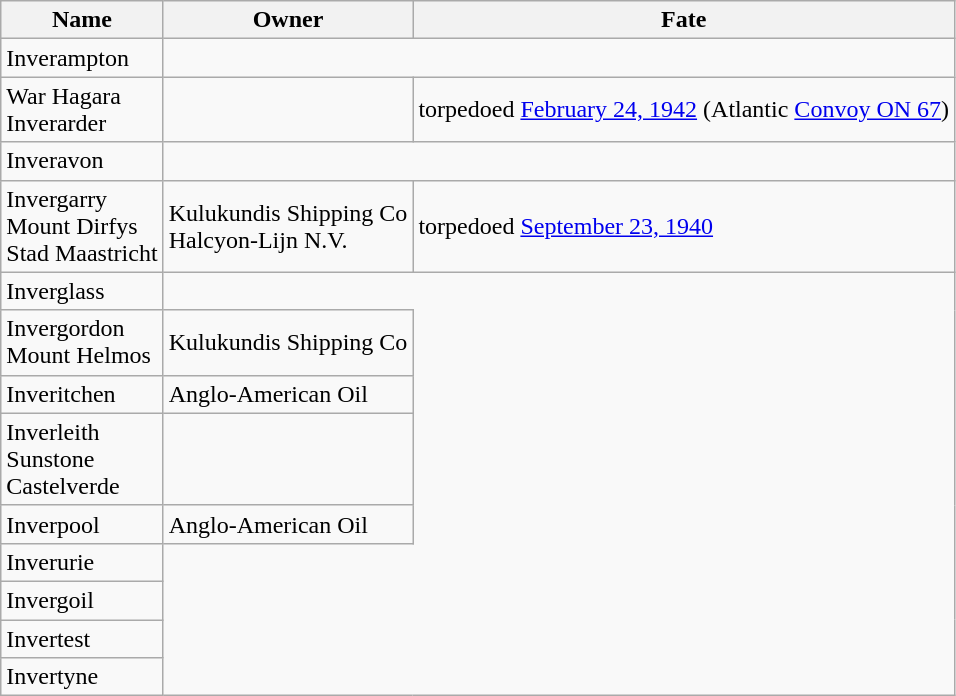<table class=wikitable>
<tr>
<th>Name</th>
<th>Owner</th>
<th>Fate</th>
</tr>
<tr>
<td>Inverampton</td>
</tr>
<tr>
<td>War Hagara<br>Inverarder</td>
<td></td>
<td>torpedoed <a href='#'>February 24, 1942</a> (Atlantic <a href='#'>Convoy ON 67</a>)</td>
</tr>
<tr>
<td>Inveravon</td>
</tr>
<tr>
<td>Invergarry<br>Mount Dirfys<br>Stad Maastricht</td>
<td>Kulukundis Shipping Co<br>Halcyon-Lijn N.V.</td>
<td>torpedoed <a href='#'>September 23, 1940</a></td>
</tr>
<tr>
<td>Inverglass</td>
</tr>
<tr>
<td>Invergordon<br>Mount Helmos</td>
<td>Kulukundis Shipping Co</td>
</tr>
<tr>
<td>Inveritchen</td>
<td>Anglo-American Oil</td>
</tr>
<tr>
<td>Inverleith<br>Sunstone<br>Castelverde</td>
<td></td>
</tr>
<tr>
<td>Inverpool</td>
<td>Anglo-American Oil</td>
</tr>
<tr>
<td>Inverurie</td>
</tr>
<tr>
<td>Invergoil</td>
</tr>
<tr>
<td>Invertest</td>
</tr>
<tr>
<td>Invertyne</td>
</tr>
</table>
